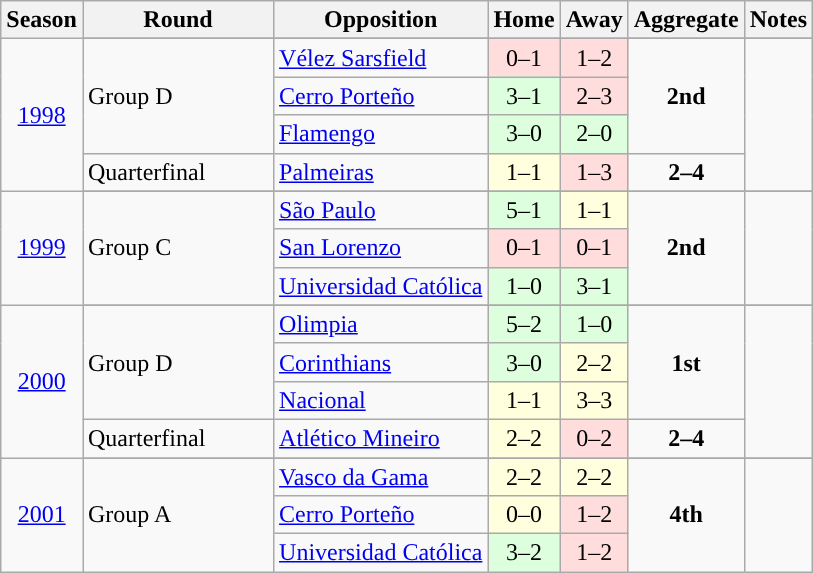<table class="wikitable sortable ">
<tr>
<th align=center>Season</th>
<th width=120>Round</th>
<th>Opposition</th>
<th>Home</th>
<th>Away</th>
<th>Aggregate</th>
<th>Notes</th>
</tr>
<tr>
<td align=center rowspan=5><a href='#'>1998</a></td>
</tr>
<tr>
<td rowspan=3>Group D</td>
<td> <a href='#'>Vélez Sarsfield</a></td>
<td style="text-align:center; background:#fdd;">0–1</td>
<td style="text-align:center; background:#fdd;">1–2</td>
<td rowspan=3 style="text-align:center;"><strong>2nd</strong></td>
<td rowspan=4 style="text-align:center;"></td>
</tr>
<tr>
<td> <a href='#'>Cerro Porteño</a></td>
<td style="text-align:center; background:#dfd;">3–1</td>
<td style="text-align:center; background:#fdd;">2–3</td>
</tr>
<tr>
<td> <a href='#'>Flamengo</a></td>
<td style="text-align:center; background:#dfd;">3–0</td>
<td style="text-align:center; background:#dfd;">2–0</td>
</tr>
<tr>
<td>Quarterfinal</td>
<td> <a href='#'>Palmeiras</a></td>
<td style="text-align:center; background:#ffd;">1–1</td>
<td style="text-align:center; background:#fdd;">1–3</td>
<td style="text-align:center;"><strong>2–4</strong></td>
</tr>
<tr>
<td align=center rowspan=4><a href='#'>1999</a></td>
</tr>
<tr>
<td rowspan=3>Group C</td>
<td> <a href='#'>São Paulo</a></td>
<td style="text-align:center; background:#dfd;">5–1</td>
<td style="text-align:center; background:#ffd;">1–1</td>
<td rowspan=3 style="text-align:center;"><strong>2nd</strong></td>
<td rowspan=3 style="text-align:center;"></td>
</tr>
<tr>
<td> <a href='#'>San Lorenzo</a></td>
<td style="text-align:center; background:#fdd;">0–1</td>
<td style="text-align:center; background:#fdd;">0–1</td>
</tr>
<tr>
<td> <a href='#'>Universidad Católica</a></td>
<td style="text-align:center; background:#dfd;">1–0</td>
<td style="text-align:center; background:#dfd;">3–1</td>
</tr>
<tr>
<td align=center rowspan=5><a href='#'>2000</a></td>
</tr>
<tr>
<td rowspan=3>Group D</td>
<td> <a href='#'>Olimpia</a></td>
<td style="text-align:center; background:#dfd;">5–2</td>
<td style="text-align:center; background:#dfd;">1–0</td>
<td rowspan=3 style="text-align:center;"><strong>1st</strong></td>
<td rowspan=4 style="text-align:center;"></td>
</tr>
<tr>
<td> <a href='#'>Corinthians</a></td>
<td style="text-align:center; background:#dfd;">3–0</td>
<td style="text-align:center; background:#ffd;">2–2</td>
</tr>
<tr>
<td> <a href='#'>Nacional</a></td>
<td style="text-align:center; background:#ffd;">1–1</td>
<td style="text-align:center; background:#ffd;">3–3</td>
</tr>
<tr>
<td>Quarterfinal</td>
<td> <a href='#'>Atlético Mineiro</a></td>
<td style="text-align:center; background:#ffd;">2–2</td>
<td style="text-align:center; background:#fdd;">0–2</td>
<td style="text-align:center;"><strong>2–4</strong></td>
</tr>
<tr>
<td align=center rowspan=4><a href='#'>2001</a></td>
</tr>
<tr>
<td rowspan=3>Group A</td>
<td> <a href='#'>Vasco da Gama</a></td>
<td style="text-align:center; background:#ffd;">2–2</td>
<td style="text-align:center; background:#ffd;">2–2</td>
<td rowspan=3 style="text-align:center;"><strong>4th</strong></td>
<td rowspan=3 style="text-align:center;"></td>
</tr>
<tr>
<td> <a href='#'>Cerro Porteño</a></td>
<td style="text-align:center; background:#ffd;">0–0</td>
<td style="text-align:center; background:#fdd;">1–2</td>
</tr>
<tr>
<td> <a href='#'>Universidad Católica</a></td>
<td style="text-align:center; background:#dfd;">3–2</td>
<td style="text-align:center; background:#fdd;">1–2</td>
</tr>
</table>
